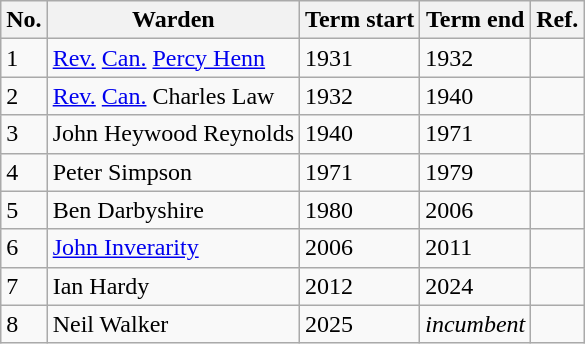<table class="wikitable">
<tr>
<th>No.</th>
<th>Warden</th>
<th>Term start</th>
<th>Term end</th>
<th>Ref.</th>
</tr>
<tr>
<td>1</td>
<td><a href='#'>Rev.</a> <a href='#'>Can.</a> <a href='#'>Percy Henn</a></td>
<td>1931</td>
<td>1932</td>
<td></td>
</tr>
<tr>
<td>2</td>
<td><a href='#'>Rev.</a> <a href='#'>Can.</a> Charles Law</td>
<td>1932</td>
<td>1940</td>
<td></td>
</tr>
<tr>
<td>3</td>
<td>John Heywood Reynolds </td>
<td>1940</td>
<td>1971</td>
<td></td>
</tr>
<tr>
<td>4</td>
<td>Peter Simpson </td>
<td>1971</td>
<td>1979</td>
<td></td>
</tr>
<tr>
<td>5</td>
<td>Ben Darbyshire</td>
<td>1980</td>
<td>2006</td>
<td></td>
</tr>
<tr>
<td>6</td>
<td><a href='#'>John Inverarity</a> </td>
<td>2006</td>
<td>2011</td>
<td></td>
</tr>
<tr>
<td>7</td>
<td>Ian Hardy</td>
<td>2012</td>
<td>2024</td>
<td></td>
</tr>
<tr>
<td>8</td>
<td>Neil Walker</td>
<td>2025</td>
<td><em>incumbent</em></td>
<td></td>
</tr>
</table>
